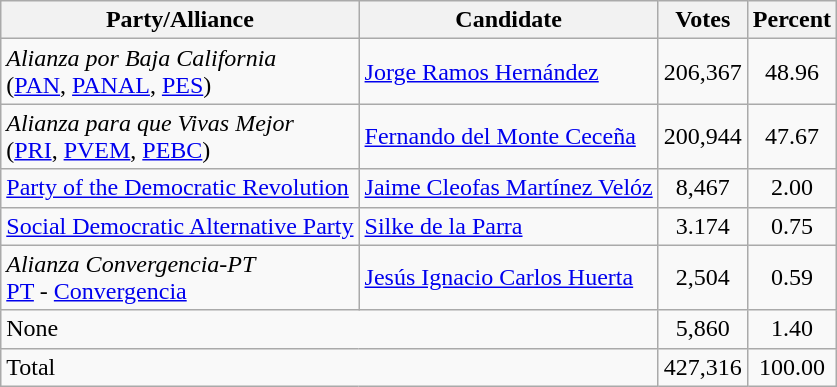<table class="wikitable">
<tr>
<th>Party/Alliance</th>
<th>Candidate</th>
<th>Votes</th>
<th>Percent</th>
</tr>
<tr>
<td><em>Alianza por Baja California</em> <br>(<a href='#'>PAN</a>, <a href='#'>PANAL</a>, <a href='#'>PES</a>)</td>
<td><a href='#'>Jorge Ramos Hernández</a></td>
<td style="text-align:center">206,367</td>
<td style="text-align:center">48.96</td>
</tr>
<tr>
<td><em>Alianza para que Vivas Mejor</em> <br>(<a href='#'>PRI</a>, <a href='#'>PVEM</a>, <a href='#'>PEBC</a>)</td>
<td><a href='#'>Fernando del Monte Ceceña</a></td>
<td style="text-align:center">200,944</td>
<td style="text-align:center">47.67</td>
</tr>
<tr>
<td><a href='#'>Party of the Democratic Revolution</a></td>
<td><a href='#'>Jaime Cleofas Martínez Velóz</a></td>
<td style="text-align:center">8,467</td>
<td style="text-align:center">2.00</td>
</tr>
<tr>
<td><a href='#'>Social Democratic Alternative Party</a></td>
<td><a href='#'>Silke de la Parra</a></td>
<td style="text-align:center">3.174</td>
<td style="text-align:center">0.75</td>
</tr>
<tr>
<td><em>Alianza Convergencia-PT</em> <br> <a href='#'>PT</a> - <a href='#'>Convergencia</a></td>
<td><a href='#'>Jesús Ignacio Carlos Huerta</a></td>
<td style="text-align:center">2,504</td>
<td style="text-align:center">0.59</td>
</tr>
<tr>
<td Colspan = 2>None</td>
<td style="text-align:center">5,860</td>
<td style="text-align:center">1.40</td>
</tr>
<tr>
<td Colspan = 2>Total</td>
<td style="text-align:center">427,316</td>
<td style="text-align:center">100.00</td>
</tr>
</table>
